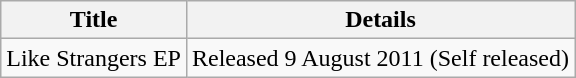<table class="wikitable">
<tr>
<th>Title</th>
<th>Details</th>
</tr>
<tr>
<td>Like Strangers EP</td>
<td>Released 9 August 2011 (Self released)</td>
</tr>
</table>
